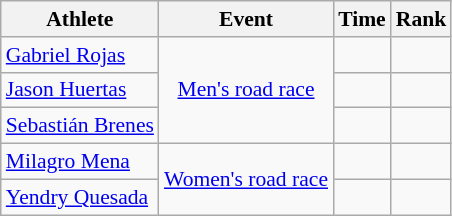<table class="wikitable" style="font-size:90%">
<tr>
<th>Athlete</th>
<th>Event</th>
<th>Time</th>
<th>Rank</th>
</tr>
<tr>
<td><a href='#'>Gabriel Rojas</a></td>
<td align=center rowspan=3><a href='#'>Men's road race</a></td>
<td></td>
<td></td>
</tr>
<tr>
<td><a href='#'>Jason Huertas</a></td>
<td></td>
<td></td>
</tr>
<tr>
<td><a href='#'>Sebastián Brenes</a></td>
<td></td>
<td></td>
</tr>
<tr>
<td><a href='#'>Milagro Mena</a></td>
<td align=center rowspan=2><a href='#'>Women's road race</a></td>
<td></td>
<td></td>
</tr>
<tr>
<td><a href='#'>Yendry Quesada</a></td>
<td></td>
<td></td>
</tr>
</table>
